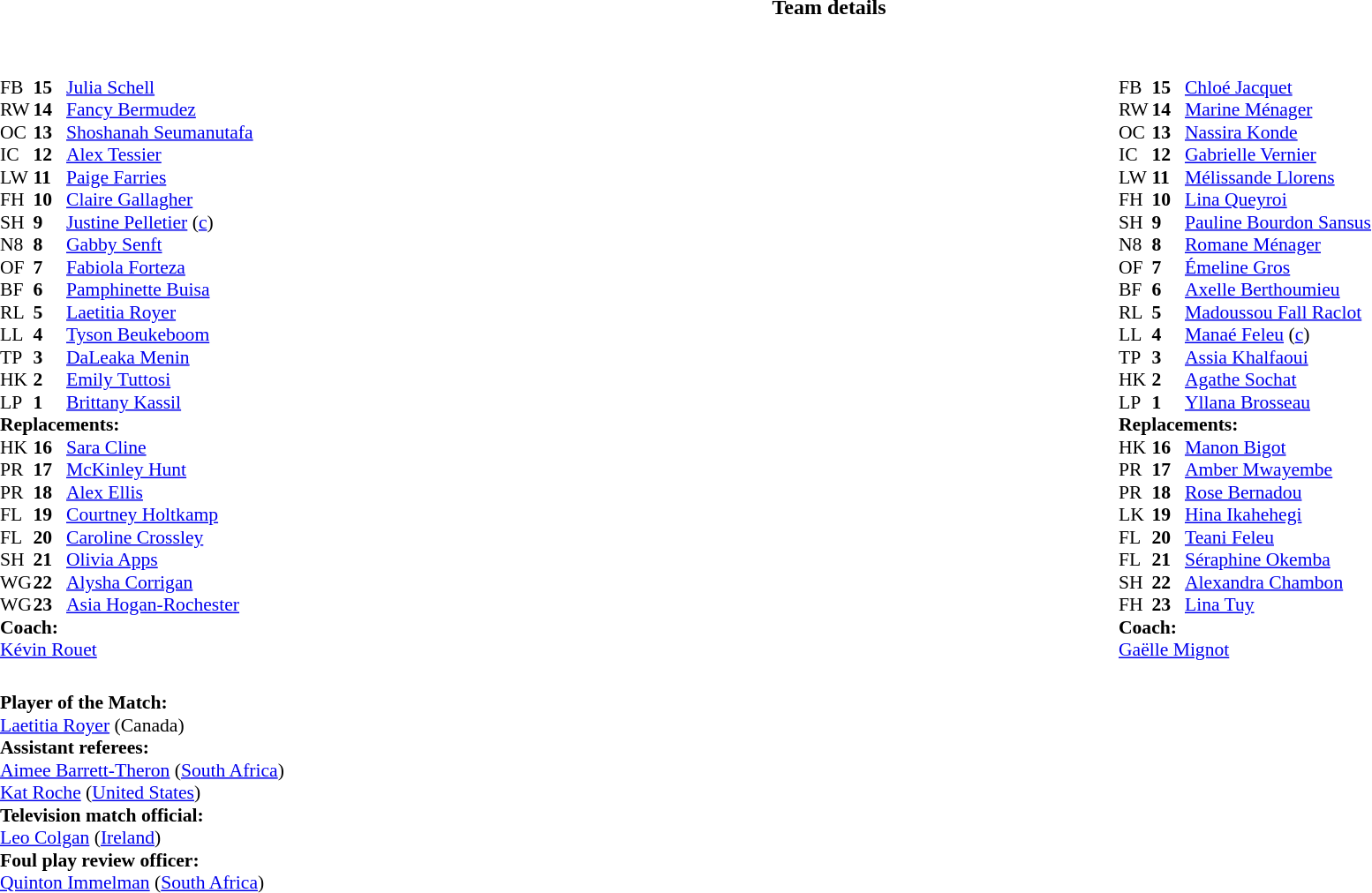<table border="0" style="width:100%;" class="collapsible collapsed">
<tr>
<th>Team details</th>
</tr>
<tr>
<td><br><table width="100%">
<tr>
<td style="vertical-align:top; width:50%"><br><table style="font-size: 90%" cellspacing="0" cellpadding="0">
<tr>
<th width="25"></th>
<th width="25"></th>
</tr>
<tr>
<td>FB</td>
<td><strong>15</strong></td>
<td><a href='#'>Julia Schell</a></td>
<td></td>
<td></td>
</tr>
<tr>
<td>RW</td>
<td><strong>14</strong></td>
<td><a href='#'>Fancy Bermudez</a></td>
<td></td>
<td></td>
</tr>
<tr>
<td>OC</td>
<td><strong>13</strong></td>
<td><a href='#'>Shoshanah Seumanutafa</a></td>
<td></td>
<td></td>
</tr>
<tr>
<td>IC</td>
<td><strong>12</strong></td>
<td><a href='#'>Alex Tessier</a></td>
<td></td>
<td></td>
</tr>
<tr>
<td>LW</td>
<td><strong>11</strong></td>
<td><a href='#'>Paige Farries</a></td>
<td></td>
<td></td>
</tr>
<tr>
<td>FH</td>
<td><strong>10</strong></td>
<td><a href='#'>Claire Gallagher</a></td>
<td></td>
<td></td>
</tr>
<tr>
<td>SH</td>
<td><strong>9</strong></td>
<td><a href='#'>Justine Pelletier</a> (<a href='#'>c</a>)</td>
<td></td>
<td></td>
</tr>
<tr>
<td>N8</td>
<td><strong>8</strong></td>
<td><a href='#'>Gabby Senft</a></td>
<td></td>
<td></td>
</tr>
<tr>
<td>OF</td>
<td><strong>7</strong></td>
<td><a href='#'>Fabiola Forteza</a></td>
<td></td>
<td></td>
</tr>
<tr>
<td>BF</td>
<td><strong>6</strong></td>
<td><a href='#'>Pamphinette Buisa</a></td>
<td></td>
<td></td>
</tr>
<tr>
<td>RL</td>
<td><strong>5</strong></td>
<td><a href='#'>Laetitia Royer</a></td>
<td></td>
<td></td>
</tr>
<tr>
<td>LL</td>
<td><strong>4</strong></td>
<td><a href='#'>Tyson Beukeboom</a></td>
<td></td>
<td></td>
</tr>
<tr>
<td>TP</td>
<td><strong>3</strong></td>
<td><a href='#'>DaLeaka Menin</a></td>
<td></td>
<td></td>
</tr>
<tr>
<td>HK</td>
<td><strong>2</strong></td>
<td><a href='#'>Emily Tuttosi</a></td>
<td></td>
<td></td>
</tr>
<tr>
<td>LP</td>
<td><strong>1</strong></td>
<td><a href='#'>Brittany Kassil</a></td>
<td></td>
<td></td>
</tr>
<tr>
<td colspan=3><strong>Replacements:</strong></td>
</tr>
<tr>
<td>HK</td>
<td><strong>16</strong></td>
<td><a href='#'>Sara Cline</a></td>
<td></td>
<td></td>
</tr>
<tr>
<td>PR</td>
<td><strong>17</strong></td>
<td><a href='#'>McKinley Hunt</a></td>
<td></td>
<td></td>
</tr>
<tr>
<td>PR</td>
<td><strong>18</strong></td>
<td><a href='#'>Alex Ellis</a></td>
<td></td>
<td></td>
</tr>
<tr>
<td>FL</td>
<td><strong>19</strong></td>
<td><a href='#'>Courtney Holtkamp</a></td>
<td></td>
<td></td>
</tr>
<tr>
<td>FL</td>
<td><strong>20</strong></td>
<td><a href='#'>Caroline Crossley</a></td>
<td></td>
<td></td>
</tr>
<tr>
<td>SH</td>
<td><strong>21</strong></td>
<td><a href='#'>Olivia Apps</a></td>
<td></td>
<td></td>
</tr>
<tr>
<td>WG</td>
<td><strong>22</strong></td>
<td><a href='#'>Alysha Corrigan</a></td>
<td></td>
<td></td>
</tr>
<tr>
<td>WG</td>
<td><strong>23</strong></td>
<td><a href='#'>Asia Hogan-Rochester</a></td>
<td></td>
<td></td>
</tr>
<tr>
<td colspan=3><strong>Coach:</strong></td>
</tr>
<tr>
<td colspan="4"> <a href='#'>Kévin Rouet</a></td>
</tr>
<tr>
</tr>
</table>
</td>
<td style="vertical-align:top; width:50%"><br><table style="font-size: 90%" cellspacing="0" cellpadding="0" align="center">
<tr>
<th width="25"></th>
<th width="25"></th>
</tr>
<tr>
<td>FB</td>
<td><strong>15</strong></td>
<td><a href='#'>Chloé Jacquet</a></td>
<td></td>
<td></td>
</tr>
<tr>
<td>RW</td>
<td><strong>14</strong></td>
<td><a href='#'>Marine Ménager</a></td>
<td></td>
<td></td>
</tr>
<tr>
<td>OC</td>
<td><strong>13</strong></td>
<td><a href='#'>Nassira Konde</a></td>
<td></td>
<td></td>
</tr>
<tr>
<td>IC</td>
<td><strong>12</strong></td>
<td><a href='#'>Gabrielle Vernier</a></td>
<td></td>
<td></td>
</tr>
<tr>
<td>LW</td>
<td><strong>11</strong></td>
<td><a href='#'>Mélissande Llorens</a></td>
<td></td>
<td></td>
</tr>
<tr>
<td>FH</td>
<td><strong>10</strong></td>
<td><a href='#'>Lina Queyroi</a></td>
<td></td>
<td></td>
</tr>
<tr>
<td>SH</td>
<td><strong>9</strong></td>
<td><a href='#'>Pauline Bourdon Sansus</a></td>
<td></td>
<td></td>
</tr>
<tr>
<td>N8</td>
<td><strong>8</strong></td>
<td><a href='#'>Romane Ménager</a></td>
<td></td>
<td></td>
</tr>
<tr>
<td>OF</td>
<td><strong>7</strong></td>
<td><a href='#'>Émeline Gros</a></td>
<td></td>
<td></td>
</tr>
<tr>
<td>BF</td>
<td><strong>6</strong></td>
<td><a href='#'>Axelle Berthoumieu</a></td>
<td></td>
<td></td>
</tr>
<tr>
<td>RL</td>
<td><strong>5</strong></td>
<td><a href='#'>Madoussou Fall Raclot</a></td>
<td></td>
<td></td>
</tr>
<tr>
<td>LL</td>
<td><strong>4</strong></td>
<td><a href='#'>Manaé Feleu</a> (<a href='#'>c</a>)</td>
<td></td>
<td></td>
</tr>
<tr>
<td>TP</td>
<td><strong>3</strong></td>
<td><a href='#'>Assia Khalfaoui</a></td>
<td></td>
<td></td>
</tr>
<tr>
<td>HK</td>
<td><strong>2</strong></td>
<td><a href='#'>Agathe Sochat</a></td>
<td></td>
<td></td>
</tr>
<tr>
<td>LP</td>
<td><strong>1</strong></td>
<td><a href='#'>Yllana Brosseau</a></td>
<td></td>
<td></td>
</tr>
<tr>
<td colspan=3><strong>Replacements:</strong></td>
</tr>
<tr>
<td>HK</td>
<td><strong>16</strong></td>
<td><a href='#'>Manon Bigot</a></td>
<td></td>
<td></td>
</tr>
<tr>
<td>PR</td>
<td><strong>17</strong></td>
<td><a href='#'>Amber Mwayembe</a></td>
<td></td>
<td></td>
</tr>
<tr>
<td>PR</td>
<td><strong>18</strong></td>
<td><a href='#'>Rose Bernadou</a></td>
<td></td>
<td></td>
</tr>
<tr>
<td>LK</td>
<td><strong>19</strong></td>
<td><a href='#'>Hina Ikahehegi</a></td>
<td></td>
<td></td>
</tr>
<tr>
<td>FL</td>
<td><strong>20</strong></td>
<td><a href='#'>Teani Feleu</a></td>
<td></td>
<td></td>
</tr>
<tr>
<td>FL</td>
<td><strong>21</strong></td>
<td><a href='#'>Séraphine Okemba</a></td>
<td></td>
<td></td>
</tr>
<tr>
<td>SH</td>
<td><strong>22</strong></td>
<td><a href='#'>Alexandra Chambon</a></td>
<td></td>
<td></td>
</tr>
<tr>
<td>FH</td>
<td><strong>23</strong></td>
<td><a href='#'>Lina Tuy</a></td>
<td></td>
<td></td>
</tr>
<tr>
<td colspan=3><strong>Coach:</strong></td>
</tr>
<tr>
<td colspan="4"> <a href='#'>Gaëlle Mignot</a></td>
</tr>
</table>
</td>
</tr>
</table>
<table width=100% style="font-size: 90%">
<tr>
<td><br><strong>Player of the Match:</strong>
<br><a href='#'>Laetitia Royer</a> (Canada)<br><strong>Assistant referees:</strong>
<br><a href='#'>Aimee Barrett-Theron</a> (<a href='#'>South Africa</a>)
<br><a href='#'>Kat Roche</a> (<a href='#'>United States</a>)
<br><strong>Television match official:</strong>
<br><a href='#'>Leo Colgan</a> (<a href='#'>Ireland</a>)
<br><strong>Foul play review officer:</strong>
<br><a href='#'>Quinton Immelman</a> (<a href='#'>South Africa</a>)</td>
</tr>
</table>
</td>
</tr>
</table>
